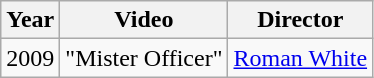<table class="wikitable">
<tr>
<th>Year</th>
<th>Video</th>
<th>Director</th>
</tr>
<tr>
<td>2009</td>
<td>"Mister Officer"</td>
<td><a href='#'>Roman White</a></td>
</tr>
</table>
